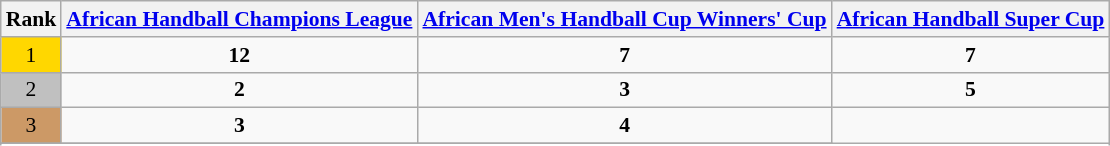<table class="wikitable" style="text-align:center; font-size:90%;">
<tr>
<th>Rank</th>
<th><a href='#'>African Handball Champions League</a></th>
<th><a href='#'>African Men's Handball Cup Winners' Cup</a></th>
<th><a href='#'>African Handball Super Cup</a></th>
</tr>
<tr>
<td align="center" style="background:gold;">1</td>
<td><strong>12</strong></td>
<td><strong>7</strong></td>
<td><strong>7</strong></td>
</tr>
<tr>
<td align="center" style="background:silver;">2</td>
<td><strong>2</strong></td>
<td><strong>3</strong></td>
<td><strong>5</strong></td>
</tr>
<tr>
<td align="center" style="background:#cc9966;">3</td>
<td><strong>3</strong></td>
<td><strong>4</strong></td>
</tr>
<tr>
</tr>
<tr>
</tr>
</table>
